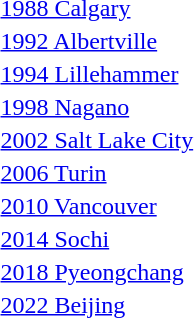<table>
<tr>
<td><a href='#'>1988 Calgary</a><br></td>
<td></td>
<td></td>
<td></td>
</tr>
<tr>
<td><a href='#'>1992 Albertville</a><br></td>
<td></td>
<td></td>
<td></td>
</tr>
<tr>
<td><a href='#'>1994 Lillehammer</a><br></td>
<td></td>
<td></td>
<td></td>
</tr>
<tr>
<td><a href='#'>1998 Nagano</a><br></td>
<td></td>
<td></td>
<td></td>
</tr>
<tr>
<td><a href='#'>2002 Salt Lake City</a><br></td>
<td></td>
<td></td>
<td></td>
</tr>
<tr>
<td><a href='#'>2006 Turin</a><br></td>
<td></td>
<td></td>
<td></td>
</tr>
<tr>
<td><a href='#'>2010 Vancouver</a><br></td>
<td></td>
<td></td>
<td></td>
</tr>
<tr>
<td><a href='#'>2014 Sochi</a><br></td>
<td></td>
<td></td>
<td></td>
</tr>
<tr>
<td><a href='#'>2018 Pyeongchang</a><br></td>
<td></td>
<td></td>
<td></td>
</tr>
<tr>
<td><a href='#'>2022 Beijing</a> <br></td>
<td></td>
<td></td>
<td></td>
</tr>
<tr>
</tr>
</table>
